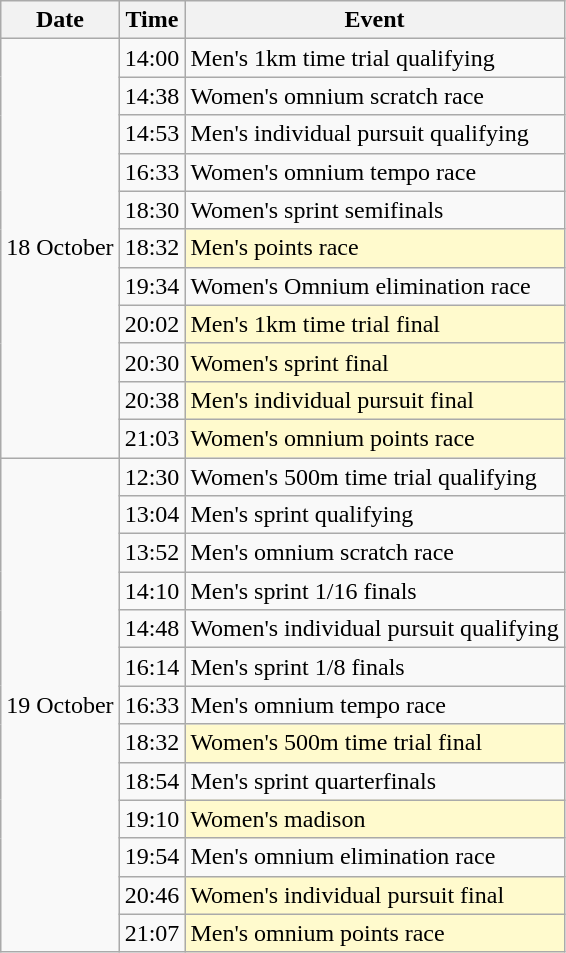<table class="wikitable">
<tr>
<th>Date</th>
<th>Time</th>
<th>Event</th>
</tr>
<tr>
<td rowspan=11>18 October</td>
<td>14:00</td>
<td>Men's 1km time trial qualifying</td>
</tr>
<tr>
<td>14:38</td>
<td>Women's omnium scratch race</td>
</tr>
<tr>
<td>14:53</td>
<td>Men's individual pursuit qualifying</td>
</tr>
<tr>
<td>16:33</td>
<td>Women's omnium tempo race</td>
</tr>
<tr>
<td>18:30</td>
<td>Women's sprint semifinals</td>
</tr>
<tr>
<td>18:32</td>
<td style="background:lemonchiffon">Men's points race</td>
</tr>
<tr>
<td>19:34</td>
<td>Women's Omnium elimination race</td>
</tr>
<tr>
<td>20:02</td>
<td style="background:lemonchiffon">Men's 1km time trial final</td>
</tr>
<tr>
<td>20:30</td>
<td style="background:lemonchiffon">Women's sprint final</td>
</tr>
<tr>
<td>20:38</td>
<td style="background:lemonchiffon">Men's individual pursuit final</td>
</tr>
<tr>
<td>21:03</td>
<td style="background:lemonchiffon">Women's omnium points race</td>
</tr>
<tr>
<td rowspan=13>19 October</td>
<td>12:30</td>
<td>Women's 500m time trial qualifying</td>
</tr>
<tr>
<td>13:04</td>
<td>Men's sprint qualifying</td>
</tr>
<tr>
<td>13:52</td>
<td>Men's omnium scratch race</td>
</tr>
<tr>
<td>14:10</td>
<td>Men's sprint 1/16 finals</td>
</tr>
<tr>
<td>14:48</td>
<td>Women's individual pursuit qualifying</td>
</tr>
<tr>
<td>16:14</td>
<td>Men's sprint 1/8 finals</td>
</tr>
<tr>
<td>16:33</td>
<td>Men's omnium tempo race</td>
</tr>
<tr>
<td>18:32</td>
<td style="background:lemonchiffon">Women's 500m time trial final</td>
</tr>
<tr>
<td>18:54</td>
<td>Men's sprint quarterfinals</td>
</tr>
<tr>
<td>19:10</td>
<td style="background:lemonchiffon">Women's madison</td>
</tr>
<tr>
<td>19:54</td>
<td>Men's omnium elimination race</td>
</tr>
<tr>
<td>20:46</td>
<td style="background:lemonchiffon">Women's individual pursuit final</td>
</tr>
<tr>
<td>21:07</td>
<td style="background:lemonchiffon">Men's omnium points race</td>
</tr>
</table>
